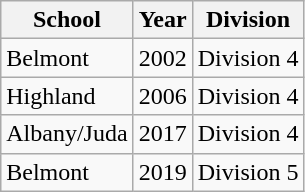<table class="wikitable">
<tr>
<th>School</th>
<th>Year</th>
<th>Division</th>
</tr>
<tr>
<td>Belmont</td>
<td>2002</td>
<td>Division 4</td>
</tr>
<tr>
<td>Highland</td>
<td>2006</td>
<td>Division 4</td>
</tr>
<tr>
<td>Albany/Juda</td>
<td>2017</td>
<td>Division 4</td>
</tr>
<tr>
<td>Belmont</td>
<td>2019</td>
<td>Division 5</td>
</tr>
</table>
